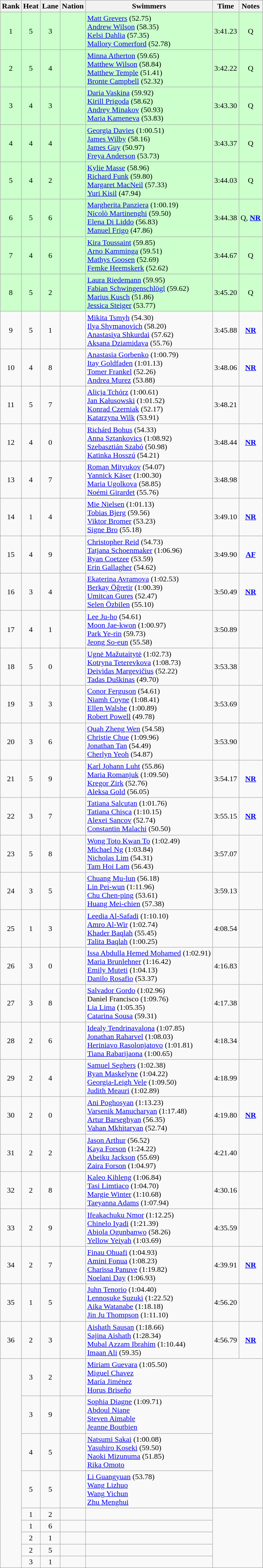<table class="wikitable sortable" style="text-align:center">
<tr>
<th>Rank</th>
<th>Heat</th>
<th>Lane</th>
<th>Nation</th>
<th>Swimmers</th>
<th>Time</th>
<th>Notes</th>
</tr>
<tr bgcolor=ccffcc>
<td>1</td>
<td>5</td>
<td>3</td>
<td align=left></td>
<td align=left><a href='#'>Matt Grevers</a> (52.75)<br><a href='#'>Andrew Wilson</a> (58.35)<br><a href='#'>Kelsi Dahlia</a> (57.35)<br><a href='#'>Mallory Comerford</a> (52.78)</td>
<td>3:41.23</td>
<td>Q</td>
</tr>
<tr bgcolor=ccffcc>
<td>2</td>
<td>5</td>
<td>4</td>
<td align=left></td>
<td align=left><a href='#'>Minna Atherton</a> (59.65)<br><a href='#'>Matthew Wilson</a> (58.84)<br><a href='#'>Matthew Temple</a> (51.41)<br><a href='#'>Bronte Campbell</a> (52.32)</td>
<td>3:42.22</td>
<td>Q</td>
</tr>
<tr bgcolor=ccffcc>
<td>3</td>
<td>4</td>
<td>3</td>
<td align=left></td>
<td align=left><a href='#'>Daria Vaskina</a> (59.92)<br><a href='#'>Kirill Prigoda</a> (58.62)<br><a href='#'>Andrey Minakov</a> (50.93)<br><a href='#'>Maria Kameneva</a> (53.83)</td>
<td>3:43.30</td>
<td>Q</td>
</tr>
<tr bgcolor=ccffcc>
<td>4</td>
<td>4</td>
<td>4</td>
<td align=left></td>
<td align=left><a href='#'>Georgia Davies</a> (1:00.51)<br><a href='#'>James Wilby</a> (58.16)<br><a href='#'>James Guy</a> (50.97)<br><a href='#'>Freya Anderson</a> (53.73)</td>
<td>3:43.37</td>
<td>Q</td>
</tr>
<tr bgcolor=ccffcc>
<td>5</td>
<td>4</td>
<td>2</td>
<td align=left></td>
<td align=left><a href='#'>Kylie Masse</a> (58.96)<br><a href='#'>Richard Funk</a> (59.80)<br><a href='#'>Margaret MacNeil</a> (57.33)<br><a href='#'>Yuri Kisil</a> (47.94)</td>
<td>3:44.03</td>
<td>Q</td>
</tr>
<tr bgcolor=ccffcc>
<td>6</td>
<td>5</td>
<td>6</td>
<td align=left></td>
<td align=left><a href='#'>Margherita Panziera</a> (1:00.19)<br><a href='#'>Nicolò Martinenghi</a> (59.50)<br><a href='#'>Elena Di Liddo</a> (56.83)<br><a href='#'>Manuel Frigo</a> (47.86)</td>
<td>3:44.38</td>
<td>Q, <strong><a href='#'>NR</a></strong></td>
</tr>
<tr bgcolor=ccffcc>
<td>7</td>
<td>4</td>
<td>6</td>
<td align=left></td>
<td align=left><a href='#'>Kira Toussaint</a> (59.85)<br><a href='#'>Arno Kamminga</a> (59.51)<br><a href='#'>Mathys Goosen</a> (52.69)<br><a href='#'>Femke Heemskerk</a> (52.62)</td>
<td>3:44.67</td>
<td>Q</td>
</tr>
<tr bgcolor=ccffcc>
<td>8</td>
<td>5</td>
<td>2</td>
<td align=left></td>
<td align=left><a href='#'>Laura Riedemann</a> (59.95)<br><a href='#'>Fabian Schwingenschlögl</a> (59.62)<br><a href='#'>Marius Kusch</a> (51.86)<br><a href='#'>Jessica Steiger</a> (53.77)</td>
<td>3:45.20</td>
<td>Q</td>
</tr>
<tr>
<td>9</td>
<td>5</td>
<td>1</td>
<td align=left></td>
<td align=left><a href='#'>Mikita Tsmyh</a> (54.30)<br><a href='#'>Ilya Shymanovich</a> (58.20)<br><a href='#'>Anastasiya Shkurdai</a> (57.62)<br><a href='#'>Aksana Dziamidava</a> (55.76)</td>
<td>3:45.88</td>
<td><strong><a href='#'>NR</a></strong></td>
</tr>
<tr>
<td>10</td>
<td>4</td>
<td>8</td>
<td align=left></td>
<td align=left><a href='#'>Anastasia Gorbenko</a> (1:00.79)<br><a href='#'>Itay Goldfaden</a> (1:01.13)<br><a href='#'>Tomer Frankel</a> (52.26)<br><a href='#'>Andrea Murez</a> (53.88)</td>
<td>3:48.06</td>
<td><strong><a href='#'>NR</a></strong></td>
</tr>
<tr>
<td>11</td>
<td>5</td>
<td>7</td>
<td align=left></td>
<td align=left><a href='#'>Alicja Tchórz</a> (1:00.61)<br><a href='#'>Jan Kałusowski</a> (1:01.52)<br><a href='#'>Konrad Czerniak</a> (52.17)<br><a href='#'>Katarzyna Wilk</a> (53.91)</td>
<td>3:48.21</td>
<td></td>
</tr>
<tr>
<td>12</td>
<td>4</td>
<td>0</td>
<td align=left></td>
<td align=left><a href='#'>Richárd Bohus</a> (54.33)<br><a href='#'>Anna Sztankovics</a> (1:08.92)<br><a href='#'>Szebasztián Szabó</a> (50.98)<br><a href='#'>Katinka Hosszú</a> (54.21)</td>
<td>3:48.44</td>
<td><strong><a href='#'>NR</a></strong></td>
</tr>
<tr>
<td>13</td>
<td>4</td>
<td>7</td>
<td align=left></td>
<td align=left><a href='#'>Roman Mityukov</a> (54.07)<br><a href='#'>Yannick Käser</a> (1:00.30)<br><a href='#'>Maria Ugolkova</a> (58.85)<br><a href='#'>Noémi Girardet</a> (55.76)</td>
<td>3:48.98</td>
<td></td>
</tr>
<tr>
<td>14</td>
<td>1</td>
<td>4</td>
<td align=left></td>
<td align=left><a href='#'>Mie Nielsen</a> (1:01.13)<br><a href='#'>Tobias Bjerg</a> (59.56)<br><a href='#'>Viktor Bromer</a> (53.23)<br><a href='#'>Signe Bro</a> (55.18)</td>
<td>3:49.10</td>
<td><strong><a href='#'>NR</a></strong></td>
</tr>
<tr>
<td>15</td>
<td>4</td>
<td>9</td>
<td align=left></td>
<td align=left><a href='#'>Christopher Reid</a> (54.73)<br><a href='#'>Tatjana Schoenmaker</a> (1:06.96)<br><a href='#'>Ryan Coetzee</a> (53.59)<br><a href='#'>Erin Gallagher</a> (54.62)</td>
<td>3:49.90</td>
<td><strong><a href='#'>AF</a></strong></td>
</tr>
<tr>
<td>16</td>
<td>3</td>
<td>4</td>
<td align=left></td>
<td align=left><a href='#'>Ekaterina Avramova</a> (1:02.53)<br><a href='#'>Berkay Öğretir</a> (1:00.39)<br><a href='#'>Umitcan Gures</a> (52.47)<br><a href='#'>Selen Özbilen</a> (55.10)</td>
<td>3:50.49</td>
<td><strong><a href='#'>NR</a></strong></td>
</tr>
<tr>
<td>17</td>
<td>4</td>
<td>1</td>
<td align=left></td>
<td align=left><a href='#'>Lee Ju-ho</a> (54.61)<br><a href='#'>Moon Jae-kwon</a> (1:00.97)<br><a href='#'>Park Ye-rin</a> (59.73)<br><a href='#'>Jeong So-eun</a> (55.58)</td>
<td>3:50.89</td>
<td></td>
</tr>
<tr>
<td>18</td>
<td>5</td>
<td>0</td>
<td align=left></td>
<td align=left><a href='#'>Ugnė Mažutaitytė</a> (1:02.73)<br><a href='#'>Kotryna Teterevkova</a> (1:08.73)<br><a href='#'>Deividas Margevičius</a> (52.22)<br><a href='#'>Tadas Duškinas</a> (49.70)</td>
<td>3:53.38</td>
<td></td>
</tr>
<tr>
<td>19</td>
<td>3</td>
<td>3</td>
<td align=left></td>
<td align=left><a href='#'>Conor Ferguson</a> (54.61)<br><a href='#'>Niamh Coyne</a> (1:08.41)<br><a href='#'>Ellen Walshe</a> (1:00.89)<br><a href='#'>Robert Powell</a> (49.78)</td>
<td>3:53.69</td>
<td></td>
</tr>
<tr>
<td>20</td>
<td>3</td>
<td>6</td>
<td align=left></td>
<td align=left><a href='#'>Quah Zheng Wen</a> (54.58)<br><a href='#'>Christie Chue</a> (1:09.96)<br><a href='#'>Jonathan Tan</a> (54.49)<br><a href='#'>Cherlyn Yeoh</a> (54.87)</td>
<td>3:53.90</td>
<td></td>
</tr>
<tr>
<td>21</td>
<td>5</td>
<td>9</td>
<td align=left></td>
<td align=left><a href='#'>Karl Johann Luht</a> (55.86)<br><a href='#'>Maria Romanjuk</a> (1:09.50)<br><a href='#'>Kregor Zirk</a> (52.76)<br><a href='#'>Aleksa Gold</a> (56.05)</td>
<td>3:54.17</td>
<td><strong><a href='#'>NR</a></strong></td>
</tr>
<tr>
<td>22</td>
<td>3</td>
<td>7</td>
<td align=left></td>
<td align=left><a href='#'>Tatiana Salcuțan</a> (1:01.76)<br><a href='#'>Tatiana Chișca</a> (1:10.15)<br><a href='#'>Alexei Sancov</a> (52.74)<br><a href='#'>Constantin Malachi</a> (50.50)</td>
<td>3:55.15</td>
<td><strong><a href='#'>NR</a></strong></td>
</tr>
<tr>
<td>23</td>
<td>5</td>
<td>8</td>
<td align=left></td>
<td align=left><a href='#'>Wong Toto Kwan To</a> (1:02.49)<br><a href='#'>Michael Ng</a> (1:03.84)<br><a href='#'>Nicholas Lim</a> (54.31)<br><a href='#'>Tam Hoi Lam</a> (56.43)</td>
<td>3:57.07</td>
<td></td>
</tr>
<tr>
<td>24</td>
<td>3</td>
<td>5</td>
<td align=left></td>
<td align=left><a href='#'>Chuang Mu-lun</a> (56.18)<br><a href='#'>Lin Pei-wun</a> (1:11.96)<br><a href='#'>Chu Chen-ping</a> (53.61)<br><a href='#'>Huang Mei-chien</a> (57.38)</td>
<td>3:59.13</td>
<td></td>
</tr>
<tr>
<td>25</td>
<td>1</td>
<td>3</td>
<td align=left></td>
<td align=left><a href='#'>Leedia Al-Safadi</a> (1:10.10)<br><a href='#'>Amro Al-Wir</a> (1:02.74)<br><a href='#'>Khader Baqlah</a> (55.45)<br><a href='#'>Talita Baqlah</a> (1:00.25)</td>
<td>4:08.54</td>
<td></td>
</tr>
<tr>
<td>26</td>
<td>3</td>
<td>0</td>
<td align=left></td>
<td align=left><a href='#'>Issa Abdulla Hemed Mohamed</a> (1:02.91)<br><a href='#'>Maria Brunlehner</a> (1:16.42)<br><a href='#'>Emily Muteti</a> (1:04.13)<br><a href='#'>Danilo Rosafio</a> (53.37)</td>
<td>4:16.83</td>
<td></td>
</tr>
<tr>
<td>27</td>
<td>3</td>
<td>8</td>
<td align=left></td>
<td align=left><a href='#'>Salvador Gordo</a> (1:02.96)<br>Daniel Francisco (1:09.76)<br><a href='#'>Lia Lima</a> (1:05.35)<br><a href='#'>Catarina Sousa</a> (59.31)</td>
<td>4:17.38</td>
<td></td>
</tr>
<tr>
<td>28</td>
<td>2</td>
<td>6</td>
<td align=left></td>
<td align=left><a href='#'>Idealy Tendrinavalona</a> (1:07.85)<br><a href='#'>Jonathan Raharvel</a> (1:08.03)<br><a href='#'>Heriniavo Rasolonjatovo</a> (1:01.81)<br><a href='#'>Tiana Rabarijaona</a> (1:00.65)</td>
<td>4:18.34</td>
<td></td>
</tr>
<tr>
<td>29</td>
<td>2</td>
<td>4</td>
<td align=left></td>
<td align=left><a href='#'>Samuel Seghers</a> (1:02.38)<br><a href='#'>Ryan Maskelyne</a> (1:04.22)<br><a href='#'>Georgia-Leigh Vele</a> (1:09.50)<br><a href='#'>Judith Meauri</a> (1:02.89)</td>
<td>4:18.99</td>
<td></td>
</tr>
<tr>
<td>30</td>
<td>2</td>
<td>0</td>
<td align=left></td>
<td align=left><a href='#'>Ani Poghosyan</a> (1:13.23)<br><a href='#'>Varsenik Manucharyan</a> (1:17.48)<br><a href='#'>Artur Barseghyan</a> (56.35)<br><a href='#'>Vahan Mkhitaryan</a> (52.74)</td>
<td>4:19.80</td>
<td><strong><a href='#'>NR</a></strong></td>
</tr>
<tr>
<td>31</td>
<td>2</td>
<td>2</td>
<td align=left></td>
<td align=left><a href='#'>Jason Arthur</a> (56.52)<br><a href='#'>Kaya Forson</a> (1:24.22)<br><a href='#'>Abeiku Jackson</a> (55.69)<br><a href='#'>Zaira Forson</a> (1:04.97)</td>
<td>4:21.40</td>
<td></td>
</tr>
<tr>
<td>32</td>
<td>2</td>
<td>8</td>
<td align=left></td>
<td align=left><a href='#'>Kaleo Kihleng</a> (1:06.84)<br><a href='#'>Tasi Limtiaco</a> (1:04.70)<br><a href='#'>Margie Winter</a> (1:10.68)<br><a href='#'>Taeyanna Adams</a> (1:07.94)</td>
<td>4:30.16</td>
<td></td>
</tr>
<tr>
<td>33</td>
<td>2</td>
<td>9</td>
<td align=left></td>
<td align=left><a href='#'>Ifeakachuku Nmor</a> (1:12.25)<br><a href='#'>Chinelo Iyadi</a> (1:21.39)<br><a href='#'>Abiola Ogunbanwo</a> (58.26)<br><a href='#'>Yellow Yeiyah</a> (1:03.69)</td>
<td>4:35.59</td>
<td></td>
</tr>
<tr>
<td>34</td>
<td>2</td>
<td>7</td>
<td align=left></td>
<td align=left><a href='#'>Finau Ohuafi</a> (1:04.93)<br><a href='#'>Amini Fonua</a> (1:08.23)<br><a href='#'>Charissa Panuve</a> (1:19.82)<br><a href='#'>Noelani Day</a> (1:06.93)</td>
<td>4:39.91</td>
<td><strong><a href='#'>NR</a></strong></td>
</tr>
<tr>
<td>35</td>
<td>1</td>
<td>5</td>
<td align=left></td>
<td align=left><a href='#'>Juhn Tenorio</a> (1:04.40)<br><a href='#'>Lennosuke Suzuki</a> (1:22.52)<br><a href='#'>Aika Watanabe</a> (1:18.18)<br><a href='#'>Jin Ju Thompson</a> (1:11.10)</td>
<td>4:56.20</td>
<td></td>
</tr>
<tr>
<td>36</td>
<td>2</td>
<td>3</td>
<td align=left></td>
<td align=left><a href='#'>Aishath Sausan</a> (1:18.66)<br><a href='#'>Sajina Aishath</a> (1:28.34)<br><a href='#'>Mubal Azzam Ibrahim</a> (1:10.44)<br><a href='#'>Imaan Ali</a> (59.35)</td>
<td>4:56.79</td>
<td><strong><a href='#'>NR</a></strong></td>
</tr>
<tr>
<td rowspan=9></td>
<td>3</td>
<td>2</td>
<td align=left></td>
<td align=left><a href='#'>Miriam Guevara</a> (1:05.50)<br><a href='#'>Miguel Chavez</a> <br><a href='#'>María Jiménez</a> <br><a href='#'>Horus Briseño</a></td>
<td colspan=2 rowspan=4></td>
</tr>
<tr>
<td>3</td>
<td>9</td>
<td align=left></td>
<td align=left><a href='#'>Sophia Diagne</a> (1:09.71)<br><a href='#'>Abdoul Niane</a><br><a href='#'>Steven Aimable</a> <br><a href='#'>Jeanne Boutbien</a></td>
</tr>
<tr>
<td>4</td>
<td>5</td>
<td align=left></td>
<td align=left><a href='#'>Natsumi Sakai</a> (1:00.08)<br><a href='#'>Yasuhiro Koseki</a> (59.50)<br><a href='#'>Naoki Mizunuma</a> (51.85)<br><a href='#'>Rika Omoto</a></td>
</tr>
<tr>
<td>5</td>
<td>5</td>
<td align=left></td>
<td align=left><a href='#'>Li Guangyuan</a> (53.78)<br><a href='#'>Wang Lizhuo</a><br><a href='#'>Wang Yichun</a><br><a href='#'>Zhu Menghui</a></td>
</tr>
<tr>
<td>1</td>
<td>2</td>
<td align=left></td>
<td></td>
<td colspan=2 rowspan=5></td>
</tr>
<tr>
<td>1</td>
<td>6</td>
<td align=left></td>
<td></td>
</tr>
<tr>
<td>2</td>
<td>1</td>
<td align=left></td>
<td></td>
</tr>
<tr>
<td>2</td>
<td>5</td>
<td align=left></td>
<td></td>
</tr>
<tr>
<td>3</td>
<td>1</td>
<td align=left></td>
<td></td>
</tr>
</table>
